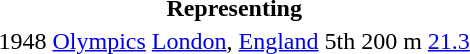<table>
<tr>
<th colspan="6">Representing </th>
</tr>
<tr>
<td>1948</td>
<td><a href='#'>Olympics</a></td>
<td><a href='#'>London</a>, <a href='#'>England</a></td>
<td>5th</td>
<td>200 m</td>
<td><a href='#'>21.3</a></td>
</tr>
</table>
